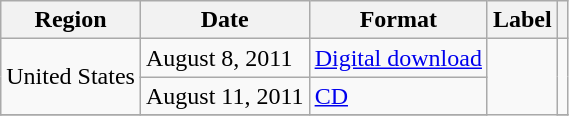<table class="wikitable">
<tr>
<th>Region</th>
<th>Date</th>
<th>Format</th>
<th>Label</th>
<th></th>
</tr>
<tr>
<td rowspan="2">United States</td>
<td>August 8, 2011</td>
<td><a href='#'>Digital download</a></td>
<td rowspan="3"></td>
<td style="text-align:center;" rowspan="2"></td>
</tr>
<tr>
<td>August 11, 2011</td>
<td><a href='#'>CD</a></td>
</tr>
<tr>
</tr>
</table>
